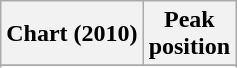<table class="wikitable sortable">
<tr>
<th>Chart (2010)</th>
<th>Peak<br>position</th>
</tr>
<tr>
</tr>
<tr>
</tr>
</table>
